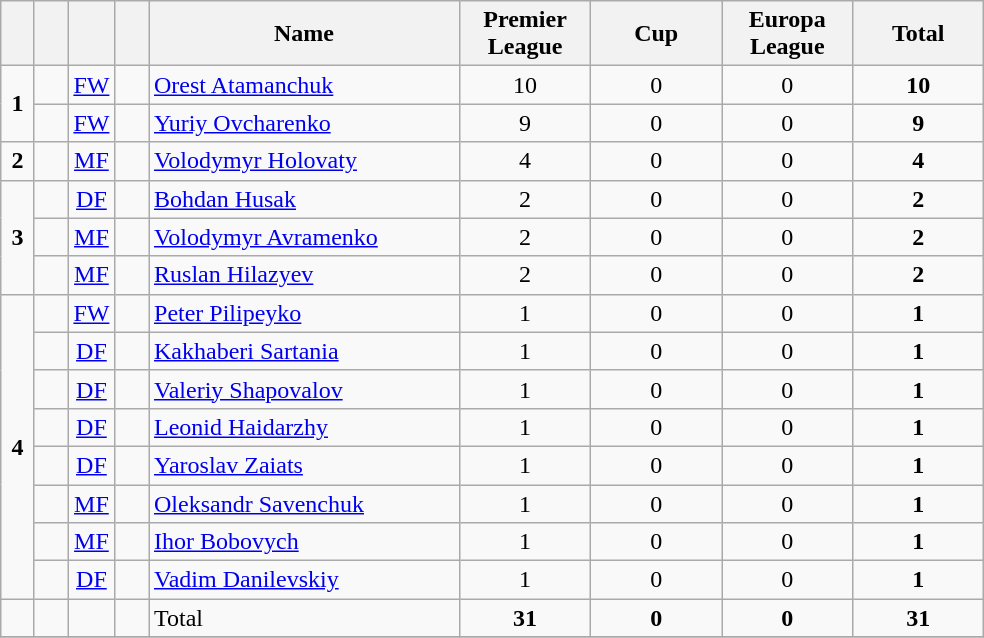<table class="wikitable" style="text-align:center">
<tr>
<th width=15></th>
<th width=15></th>
<th width=15></th>
<th width=15></th>
<th width=200>Name</th>
<th width=80><strong>Premier League</strong></th>
<th width=80><strong>Cup</strong></th>
<th width=80><strong>Europa League</strong></th>
<th width=80>Total</th>
</tr>
<tr>
<td rowspan=2><strong>1</strong></td>
<td></td>
<td><a href='#'>FW</a></td>
<td></td>
<td align=left><a href='#'>Orest Atamanchuk</a></td>
<td>10</td>
<td>0</td>
<td>0</td>
<td><strong>10</strong></td>
</tr>
<tr>
<td></td>
<td><a href='#'>FW</a></td>
<td></td>
<td align=left><a href='#'>Yuriy Ovcharenko</a></td>
<td>9</td>
<td>0</td>
<td>0</td>
<td><strong>9</strong></td>
</tr>
<tr>
<td><strong>2</strong></td>
<td></td>
<td><a href='#'>MF</a></td>
<td></td>
<td align=left><a href='#'>Volodymyr Holovaty</a></td>
<td>4</td>
<td>0</td>
<td>0</td>
<td><strong>4</strong></td>
</tr>
<tr>
<td rowspan=3><strong>3</strong></td>
<td></td>
<td><a href='#'>DF</a></td>
<td></td>
<td align=left><a href='#'>Bohdan Husak</a></td>
<td>2</td>
<td>0</td>
<td>0</td>
<td><strong>2</strong></td>
</tr>
<tr>
<td></td>
<td><a href='#'>MF</a></td>
<td></td>
<td align=left><a href='#'>Volodymyr Avramenko</a></td>
<td>2</td>
<td>0</td>
<td>0</td>
<td><strong>2</strong></td>
</tr>
<tr>
<td></td>
<td><a href='#'>MF</a></td>
<td></td>
<td align=left><a href='#'>Ruslan Hilazyev</a></td>
<td>2</td>
<td>0</td>
<td>0</td>
<td><strong>2</strong></td>
</tr>
<tr>
<td rowspan=8><strong>4</strong></td>
<td></td>
<td><a href='#'>FW</a></td>
<td></td>
<td align=left><a href='#'>Peter Pilipeyko</a></td>
<td>1</td>
<td>0</td>
<td>0</td>
<td><strong>1</strong></td>
</tr>
<tr>
<td></td>
<td><a href='#'>DF</a></td>
<td></td>
<td align=left><a href='#'>Kakhaberi Sartania</a></td>
<td>1</td>
<td>0</td>
<td>0</td>
<td><strong>1</strong></td>
</tr>
<tr>
<td></td>
<td><a href='#'>DF</a></td>
<td></td>
<td align=left><a href='#'>Valeriy Shapovalov</a></td>
<td>1</td>
<td>0</td>
<td>0</td>
<td><strong>1</strong></td>
</tr>
<tr>
<td></td>
<td><a href='#'>DF</a></td>
<td></td>
<td align=left><a href='#'>Leonid Haidarzhy</a></td>
<td>1</td>
<td>0</td>
<td>0</td>
<td><strong>1</strong></td>
</tr>
<tr>
<td></td>
<td><a href='#'>DF</a></td>
<td></td>
<td align=left><a href='#'>Yaroslav Zaiats</a></td>
<td>1</td>
<td>0</td>
<td>0</td>
<td><strong>1</strong></td>
</tr>
<tr>
<td></td>
<td><a href='#'>MF</a></td>
<td></td>
<td align=left><a href='#'>Oleksandr Savenchuk</a></td>
<td>1</td>
<td>0</td>
<td>0</td>
<td><strong>1</strong></td>
</tr>
<tr>
<td></td>
<td><a href='#'>MF</a></td>
<td></td>
<td align=left><a href='#'>Ihor Bobovych</a></td>
<td>1</td>
<td>0</td>
<td>0</td>
<td><strong>1</strong></td>
</tr>
<tr>
<td></td>
<td><a href='#'>DF</a></td>
<td></td>
<td align=left><a href='#'>Vadim Danilevskiy</a></td>
<td>1</td>
<td>0</td>
<td>0</td>
<td><strong>1</strong></td>
</tr>
<tr>
<td></td>
<td></td>
<td></td>
<td></td>
<td align=left>Total</td>
<td><strong>31</strong></td>
<td><strong>0</strong></td>
<td><strong>0</strong></td>
<td><strong>31</strong></td>
</tr>
<tr>
</tr>
</table>
